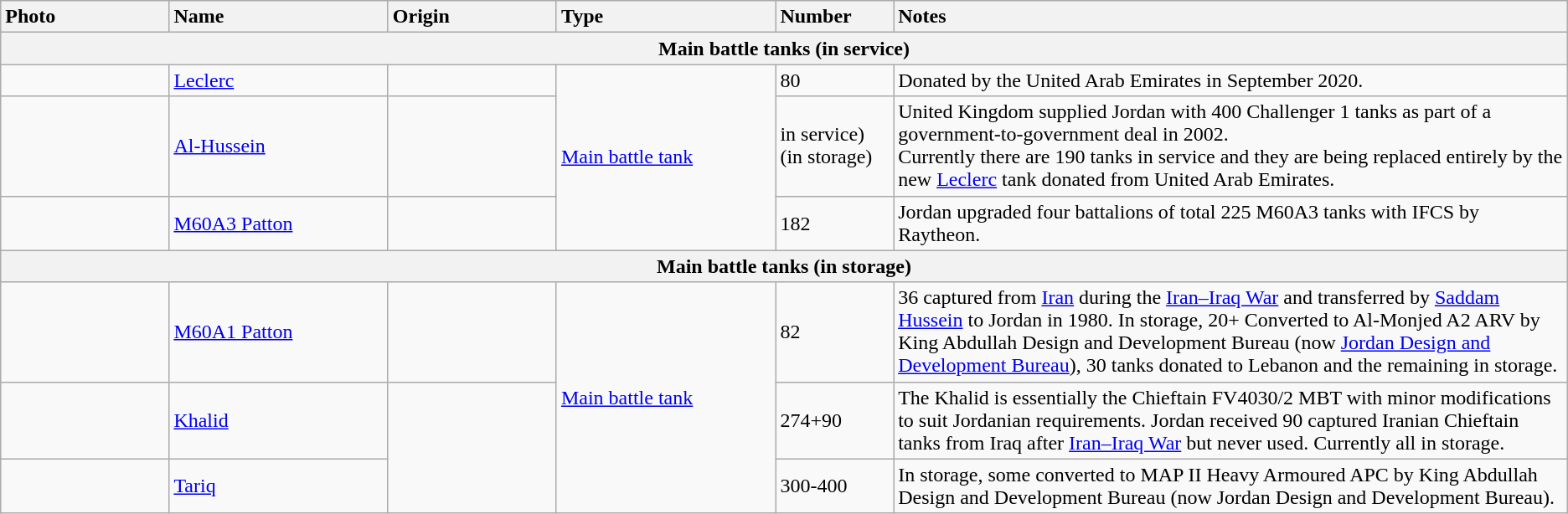<table class="wikitable">
<tr>
<th style="text-align: left; width:10%;">Photo</th>
<th style="text-align: left; width:13%;">Name</th>
<th style="text-align: left; width:10%;">Origin</th>
<th style="text-align: left; width:13%;">Type</th>
<th style="text-align: left; width:7%;">Number</th>
<th style="text-align: left; width:40%;">Notes</th>
</tr>
<tr>
<th colspan="6">Main battle tanks (in service)</th>
</tr>
<tr>
<td></td>
<td><a href='#'>Leclerc</a></td>
<td></td>
<td rowspan="3"><a href='#'>Main battle tank</a></td>
<td>80</td>
<td>Donated by the United Arab Emirates in September 2020.</td>
</tr>
<tr>
<td></td>
<td><a href='#'>Al-Hussein</a></td>
<td></td>
<td>in service)<br> (in storage)</td>
<td>United Kingdom supplied Jordan with 400 Challenger 1 tanks as part of a government-to-government deal in 2002. <br>Currently there are 190 tanks in service and they are being replaced entirely by the new <a href='#'>Leclerc</a> tank donated from United Arab Emirates.</td>
</tr>
<tr>
<td></td>
<td><a href='#'>M60A3 Patton</a></td>
<td></td>
<td>182</td>
<td>Jordan upgraded four battalions of total 225 M60A3 tanks with IFCS by Raytheon.</td>
</tr>
<tr>
<th colspan="6">Main battle tanks (in storage)</th>
</tr>
<tr>
<td></td>
<td><a href='#'>M60A1 Patton</a></td>
<td></td>
<td rowspan="3"><a href='#'>Main battle tank</a></td>
<td>82</td>
<td>36 captured from <a href='#'>Iran</a> during the <a href='#'>Iran–Iraq War</a> and transferred by <a href='#'>Saddam Hussein</a> to Jordan in 1980. In storage, 20+ Converted to Al-Monjed A2 ARV by King Abdullah Design and Development Bureau (now <a href='#'>Jordan Design and Development Bureau</a>), 30 tanks donated to Lebanon and the remaining in storage.</td>
</tr>
<tr>
<td></td>
<td><a href='#'>Khalid</a></td>
<td rowspan="2"></td>
<td>274+90</td>
<td>The Khalid is essentially the Chieftain FV4030/2 MBT with minor modifications to suit Jordanian requirements. Jordan received 90 captured Iranian Chieftain tanks from Iraq after <a href='#'>Iran–Iraq War</a> but never used. Currently all in storage.</td>
</tr>
<tr>
<td></td>
<td><a href='#'>Tariq</a></td>
<td>300-400</td>
<td>In storage, some converted to MAP II Heavy Armoured APC by King Abdullah Design and Development Bureau (now Jordan Design and Development Bureau).</td>
</tr>
</table>
